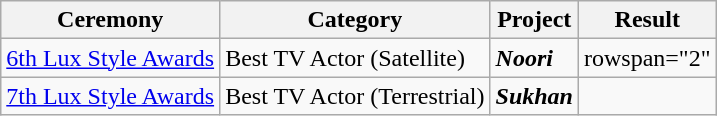<table class="wikitable style">
<tr>
<th>Ceremony</th>
<th>Category</th>
<th>Project</th>
<th>Result</th>
</tr>
<tr>
<td><a href='#'>6th Lux Style Awards</a></td>
<td>Best TV Actor (Satellite)</td>
<td><strong><em>Noori</em></strong></td>
<td>rowspan="2" </td>
</tr>
<tr>
<td><a href='#'>7th Lux Style Awards</a></td>
<td>Best TV Actor (Terrestrial)</td>
<td><strong><em>Sukhan</em></strong></td>
</tr>
</table>
